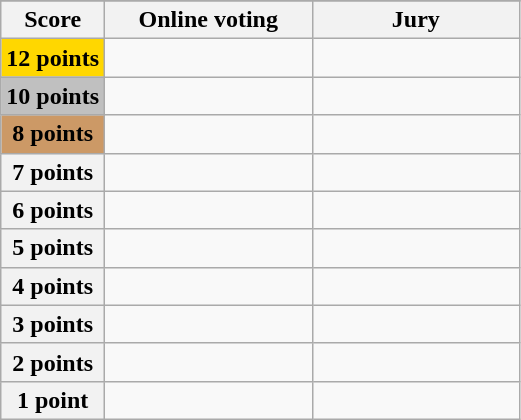<table class="wikitable">
<tr>
</tr>
<tr>
<th scope="col" width="20%">Score</th>
<th scope="col" width="40%">Online voting</th>
<th scope="col" width="40%">Jury</th>
</tr>
<tr>
<th scope="row" style="background:gold">12 points</th>
<td></td>
<td></td>
</tr>
<tr>
<th scope="row" style="background:silver">10 points</th>
<td></td>
<td></td>
</tr>
<tr>
<th scope="row" style="background:#CC9966">8 points</th>
<td></td>
<td></td>
</tr>
<tr>
<th scope="row">7 points</th>
<td></td>
<td></td>
</tr>
<tr>
<th scope="row">6 points</th>
<td></td>
<td></td>
</tr>
<tr>
<th scope="row">5 points</th>
<td></td>
<td></td>
</tr>
<tr>
<th scope="row">4 points</th>
<td></td>
<td></td>
</tr>
<tr>
<th scope="row">3 points</th>
<td></td>
<td></td>
</tr>
<tr>
<th scope="row">2 points</th>
<td></td>
<td></td>
</tr>
<tr>
<th scope="row">1 point</th>
<td></td>
<td></td>
</tr>
</table>
